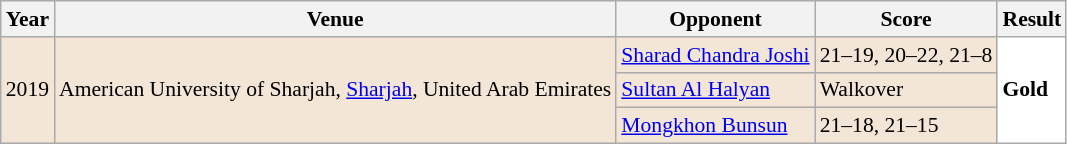<table class="sortable wikitable" style="font-size: 90%;">
<tr>
<th>Year</th>
<th>Venue</th>
<th>Opponent</th>
<th>Score</th>
<th>Result</th>
</tr>
<tr style="background:#F3E6D7">
<td rowspan="3" align="center">2019</td>
<td rowspan="3" align="left">American University of Sharjah, <a href='#'>Sharjah</a>, United Arab Emirates</td>
<td align="left"> <a href='#'>Sharad Chandra Joshi</a></td>
<td align="left">21–19, 20–22, 21–8</td>
<td rowspan="3" style="text-align:left; background:white"> <strong>Gold</strong></td>
</tr>
<tr style="background:#F3E6D7">
<td align="left"> <a href='#'>Sultan Al Halyan</a></td>
<td align="left">Walkover</td>
</tr>
<tr style="background:#F3E6D7">
<td align="left"> <a href='#'>Mongkhon Bunsun</a></td>
<td align="left">21–18, 21–15</td>
</tr>
</table>
